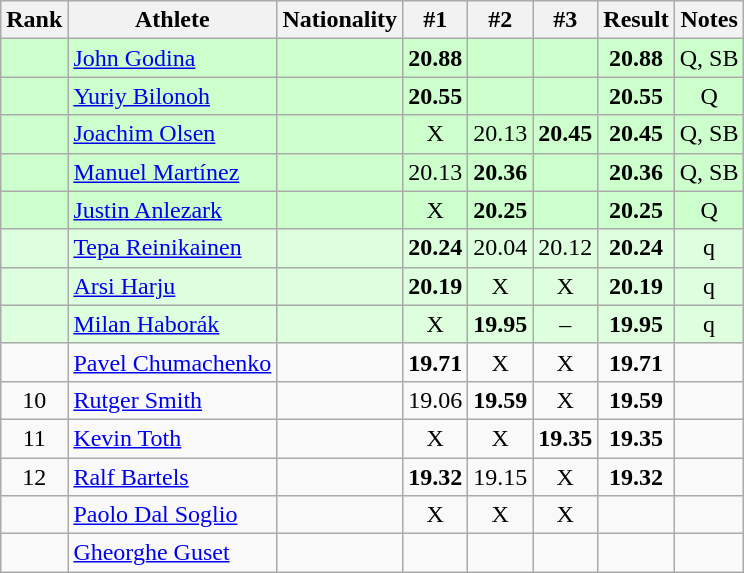<table class="wikitable sortable" style="text-align:center">
<tr>
<th>Rank</th>
<th>Athlete</th>
<th>Nationality</th>
<th>#1</th>
<th>#2</th>
<th>#3</th>
<th>Result</th>
<th>Notes</th>
</tr>
<tr bgcolor=ccffcc>
<td></td>
<td align=left><a href='#'>John Godina</a></td>
<td align=left></td>
<td><strong>20.88</strong></td>
<td></td>
<td></td>
<td><strong>20.88</strong></td>
<td>Q, SB</td>
</tr>
<tr bgcolor=ccffcc>
<td></td>
<td align=left><a href='#'>Yuriy Bilonoh</a></td>
<td align=left></td>
<td><strong>20.55</strong></td>
<td></td>
<td></td>
<td><strong>20.55</strong></td>
<td>Q</td>
</tr>
<tr bgcolor=ccffcc>
<td></td>
<td align=left><a href='#'>Joachim Olsen</a></td>
<td align=left></td>
<td>X</td>
<td>20.13</td>
<td><strong>20.45</strong></td>
<td><strong>20.45</strong></td>
<td>Q, SB</td>
</tr>
<tr bgcolor=ccffcc>
<td></td>
<td align=left><a href='#'>Manuel Martínez</a></td>
<td align=left></td>
<td>20.13</td>
<td><strong>20.36</strong></td>
<td></td>
<td><strong>20.36</strong></td>
<td>Q, SB</td>
</tr>
<tr bgcolor=ccffcc>
<td></td>
<td align=left><a href='#'>Justin Anlezark</a></td>
<td align=left></td>
<td>X</td>
<td><strong>20.25</strong></td>
<td></td>
<td><strong>20.25</strong></td>
<td>Q</td>
</tr>
<tr bgcolor=ddffdd>
<td></td>
<td align=left><a href='#'>Tepa Reinikainen</a></td>
<td align=left></td>
<td><strong>20.24</strong></td>
<td>20.04</td>
<td>20.12</td>
<td><strong>20.24</strong></td>
<td>q</td>
</tr>
<tr bgcolor=ddffdd>
<td></td>
<td align=left><a href='#'>Arsi Harju</a></td>
<td align=left></td>
<td><strong>20.19</strong></td>
<td>X</td>
<td>X</td>
<td><strong>20.19</strong></td>
<td>q</td>
</tr>
<tr bgcolor=ddffdd>
<td></td>
<td align=left><a href='#'>Milan Haborák</a></td>
<td align=left></td>
<td>X</td>
<td><strong>19.95</strong></td>
<td>–</td>
<td><strong>19.95</strong></td>
<td>q</td>
</tr>
<tr>
<td></td>
<td align=left><a href='#'>Pavel Chumachenko</a></td>
<td align=left></td>
<td><strong>19.71</strong></td>
<td>X</td>
<td>X</td>
<td><strong>19.71</strong></td>
<td></td>
</tr>
<tr>
<td>10</td>
<td align=left><a href='#'>Rutger Smith</a></td>
<td align=left></td>
<td>19.06</td>
<td><strong>19.59</strong></td>
<td>X</td>
<td><strong>19.59</strong></td>
<td></td>
</tr>
<tr>
<td>11</td>
<td align=left><a href='#'>Kevin Toth</a></td>
<td align=left></td>
<td>X</td>
<td>X</td>
<td><strong>19.35</strong></td>
<td><strong>19.35</strong></td>
<td></td>
</tr>
<tr>
<td>12</td>
<td align=left><a href='#'>Ralf Bartels</a></td>
<td align=left></td>
<td><strong>19.32</strong></td>
<td>19.15</td>
<td>X</td>
<td><strong>19.32</strong></td>
<td></td>
</tr>
<tr>
<td></td>
<td align=left><a href='#'>Paolo Dal Soglio</a></td>
<td align=left></td>
<td>X</td>
<td>X</td>
<td>X</td>
<td><strong></strong></td>
<td></td>
</tr>
<tr>
<td></td>
<td align=left><a href='#'>Gheorghe Guset</a></td>
<td align=left></td>
<td></td>
<td></td>
<td></td>
<td><strong></strong></td>
<td></td>
</tr>
</table>
